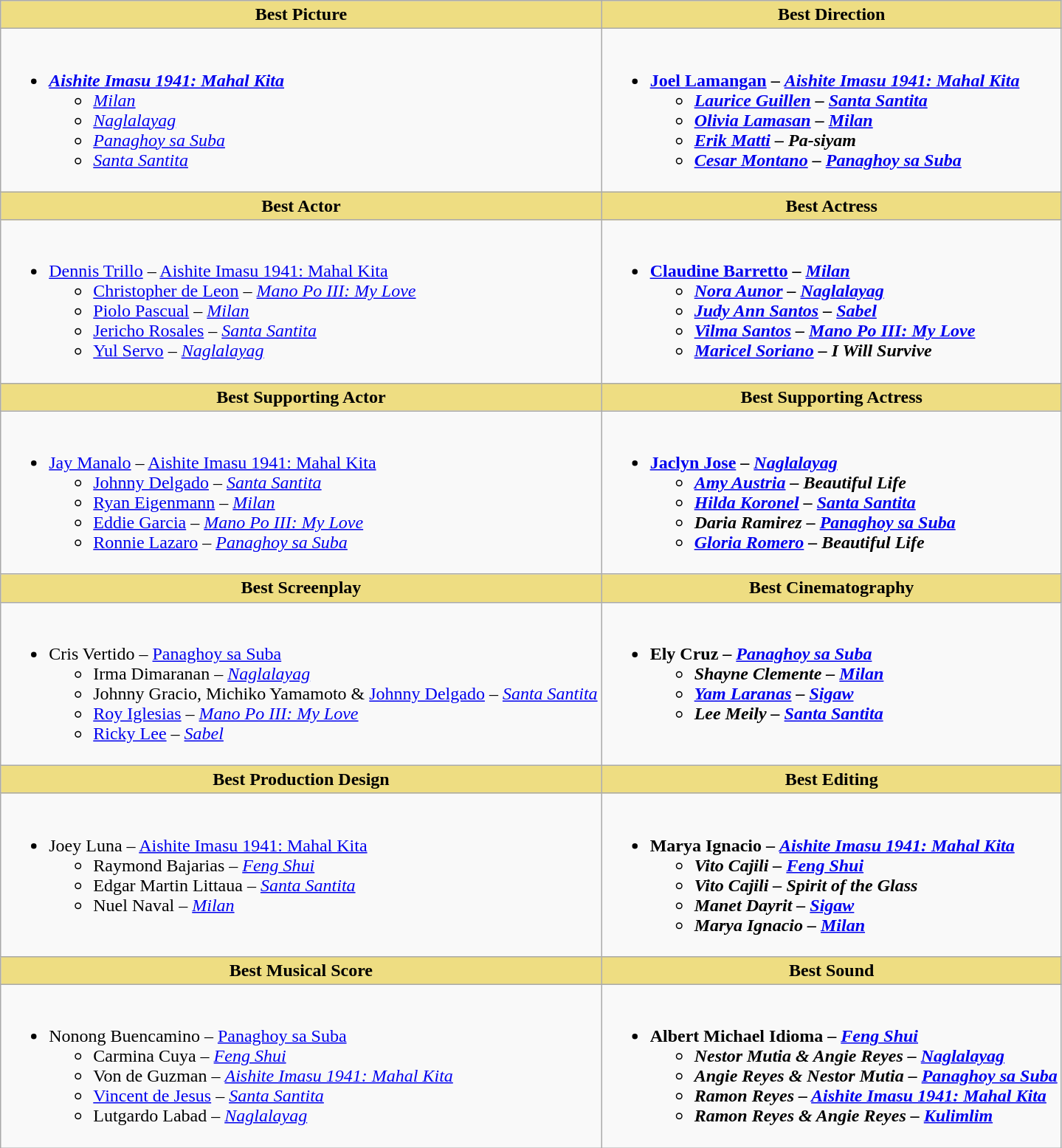<table class="wikitable">
<tr>
<th style="background:#EEDD82;" ! width:50%">Best Picture</th>
<th style="background:#EEDD82;" ! width:50%">Best Direction</th>
</tr>
<tr>
<td valign="top"><br><ul><li><strong><em><a href='#'>Aishite Imasu 1941: Mahal Kita</a></em></strong><ul><li><em><a href='#'>Milan</a></em></li><li><em><a href='#'>Naglalayag</a></em></li><li><em><a href='#'>Panaghoy sa Suba</a></em></li><li><em><a href='#'>Santa Santita</a></em></li></ul></li></ul></td>
<td valign="top"><br><ul><li><strong><a href='#'>Joel Lamangan</a> – <em><a href='#'>Aishite Imasu 1941: Mahal Kita</a><strong><em><ul><li><a href='#'>Laurice Guillen</a> – </em><a href='#'>Santa Santita</a><em></li><li><a href='#'>Olivia Lamasan</a> – </em><a href='#'>Milan</a><em></li><li><a href='#'>Erik Matti</a> – </em>Pa-siyam<em></li><li><a href='#'>Cesar Montano</a> – </em><a href='#'>Panaghoy sa Suba</a><em></li></ul></li></ul></td>
</tr>
<tr>
<th style="background:#EEDD82;" ! width:50%">Best Actor</th>
<th style="background:#EEDD82;" ! width:50%">Best Actress</th>
</tr>
<tr>
<td valign="top"><br><ul><li></strong><a href='#'>Dennis Trillo</a> – </em><a href='#'>Aishite Imasu 1941: Mahal Kita</a></em></strong><ul><li><a href='#'>Christopher de Leon</a> – <em><a href='#'>Mano Po III: My Love</a></em></li><li><a href='#'>Piolo Pascual</a> – <em><a href='#'>Milan</a></em></li><li><a href='#'>Jericho Rosales</a> – <em><a href='#'>Santa Santita</a></em></li><li><a href='#'>Yul Servo</a> – <em><a href='#'>Naglalayag</a></em></li></ul></li></ul></td>
<td valign="top"><br><ul><li><strong><a href='#'>Claudine Barretto</a> – <em><a href='#'>Milan</a><strong><em><ul><li><a href='#'>Nora Aunor</a> – </em><a href='#'>Naglalayag</a><em></li><li><a href='#'>Judy Ann Santos</a> – </em><a href='#'>Sabel</a><em></li><li><a href='#'>Vilma Santos</a> – </em><a href='#'>Mano Po III: My Love</a><em></li><li><a href='#'>Maricel Soriano</a> – </em>I Will Survive<em></li></ul></li></ul></td>
</tr>
<tr>
<th style="background:#EEDD82;" ! width:50%">Best Supporting Actor</th>
<th style="background:#EEDD82;" ! width:50%">Best Supporting Actress</th>
</tr>
<tr>
<td valign="top"><br><ul><li></strong><a href='#'>Jay Manalo</a> – </em><a href='#'>Aishite Imasu 1941: Mahal Kita</a></em></strong><ul><li><a href='#'>Johnny Delgado</a> – <em><a href='#'>Santa Santita</a></em></li><li><a href='#'>Ryan Eigenmann</a> – <em><a href='#'>Milan</a></em></li><li><a href='#'>Eddie Garcia</a> – <em><a href='#'>Mano Po III: My Love</a></em></li><li><a href='#'>Ronnie Lazaro</a> – <em><a href='#'>Panaghoy sa Suba</a></em></li></ul></li></ul></td>
<td valign="top"><br><ul><li><strong><a href='#'>Jaclyn Jose</a> – <em><a href='#'>Naglalayag</a><strong><em><ul><li><a href='#'>Amy Austria</a> – </em>Beautiful Life<em></li><li><a href='#'>Hilda Koronel</a> – </em><a href='#'>Santa Santita</a><em></li><li>Daria Ramirez – </em><a href='#'>Panaghoy sa Suba</a><em></li><li><a href='#'>Gloria Romero</a> – </em>Beautiful Life<em></li></ul></li></ul></td>
</tr>
<tr>
<th style="background:#EEDD82;" ! width:50%">Best Screenplay</th>
<th style="background:#EEDD82;" ! width:50%">Best Cinematography</th>
</tr>
<tr>
<td valign="top"><br><ul><li></strong>Cris Vertido – </em><a href='#'>Panaghoy sa Suba</a></em></strong><ul><li>Irma Dimaranan – <em><a href='#'>Naglalayag</a></em></li><li>Johnny Gracio, Michiko Yamamoto & <a href='#'>Johnny Delgado</a> – <em><a href='#'>Santa Santita</a></em></li><li><a href='#'>Roy Iglesias</a> – <em><a href='#'>Mano Po III: My Love</a></em></li><li><a href='#'>Ricky Lee</a> – <em><a href='#'>Sabel</a></em></li></ul></li></ul></td>
<td valign="top"><br><ul><li><strong>Ely Cruz – <em><a href='#'>Panaghoy sa Suba</a><strong><em><ul><li>Shayne Clemente – </em><a href='#'>Milan</a><em></li><li><a href='#'>Yam Laranas</a> – </em><a href='#'>Sigaw</a><em></li><li>Lee Meily – </em><a href='#'>Santa Santita</a><em></li></ul></li></ul></td>
</tr>
<tr>
<th style="background:#EEDD82;" ! width:50%">Best Production Design</th>
<th style="background:#EEDD82;" ! width:50%">Best Editing</th>
</tr>
<tr>
<td valign="top"><br><ul><li></strong>Joey Luna  – </em><a href='#'>Aishite Imasu 1941: Mahal Kita</a></em></strong><ul><li>Raymond Bajarias – <em><a href='#'>Feng Shui</a></em></li><li>Edgar Martin Littaua – <em><a href='#'>Santa Santita</a></em></li><li>Nuel Naval – <em><a href='#'>Milan</a></em></li></ul></li></ul></td>
<td valign="top"><br><ul><li><strong>Marya Ignacio – <em><a href='#'>Aishite Imasu 1941: Mahal Kita</a><strong><em><ul><li>Vito Cajili – </em><a href='#'>Feng Shui</a><em></li><li>Vito Cajili – </em>Spirit of the Glass<em></li><li>Manet Dayrit – </em><a href='#'>Sigaw</a><em></li><li>Marya Ignacio – </em><a href='#'>Milan</a><em></li></ul></li></ul></td>
</tr>
<tr>
<th style="background:#EEDD82;" ! width:50%">Best Musical Score</th>
<th style="background:#EEDD82;" ! width:50%">Best Sound</th>
</tr>
<tr>
<td valign="top"><br><ul><li></strong>Nonong Buencamino – </em><a href='#'>Panaghoy sa Suba</a></em></strong><ul><li>Carmina Cuya – <em><a href='#'>Feng Shui</a></em></li><li>Von de Guzman – <em><a href='#'>Aishite Imasu 1941: Mahal Kita</a></em></li><li><a href='#'>Vincent de Jesus</a> – <em><a href='#'>Santa Santita</a></em></li><li>Lutgardo Labad – <em><a href='#'>Naglalayag</a></em></li></ul></li></ul></td>
<td valign="top"><br><ul><li><strong>Albert Michael Idioma – <em><a href='#'>Feng Shui</a><strong><em><ul><li>Nestor Mutia & Angie Reyes – </em><a href='#'>Naglalayag</a><em></li><li>Angie Reyes & Nestor Mutia – </em><a href='#'>Panaghoy sa Suba</a><em></li><li>Ramon Reyes  – </em><a href='#'>Aishite Imasu 1941: Mahal Kita</a><em></li><li>Ramon Reyes & Angie Reyes  – </em><a href='#'>Kulimlim</a><em></li></ul></li></ul></td>
</tr>
</table>
